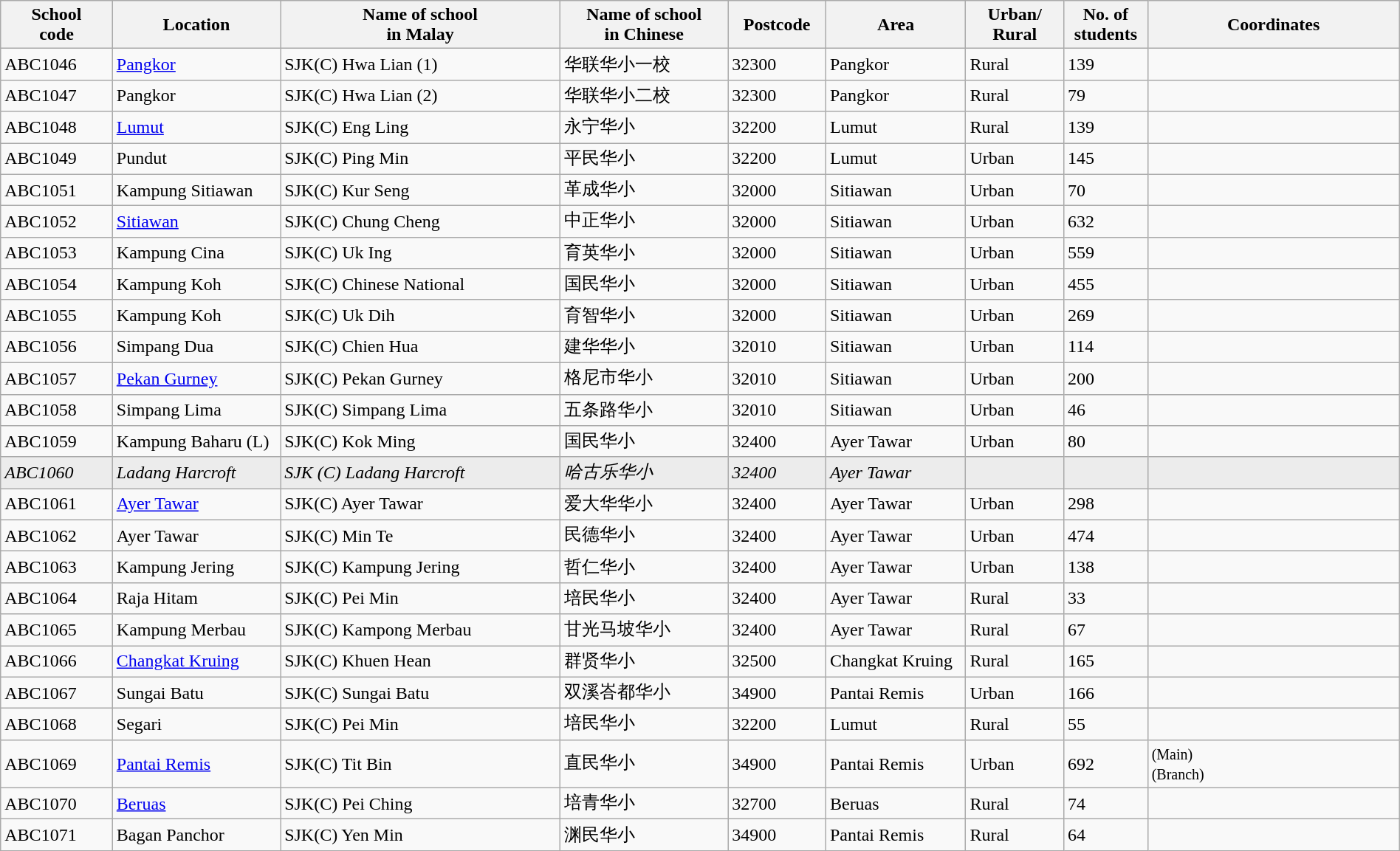<table class="wikitable sortable" style="width:100%">
<tr>
<th style="width:8%">School<br>code</th>
<th style="width:12%">Location</th>
<th style="width:20%">Name of school<br>in Malay</th>
<th style="width:12%">Name of school<br>in Chinese</th>
<th style="width:7%">Postcode</th>
<th style="width:10%">Area</th>
<th style="width:7%">Urban/<br>Rural</th>
<th style="width:6%">No. of<br>students</th>
<th style="width:18% white-space: nowrap;">Coordinates</th>
</tr>
<tr>
<td>ABC1046</td>
<td><a href='#'>Pangkor</a></td>
<td>SJK(C) Hwa Lian (1)</td>
<td>华联华小一校</td>
<td>32300</td>
<td>Pangkor</td>
<td>Rural</td>
<td>139</td>
<td></td>
</tr>
<tr>
<td>ABC1047</td>
<td>Pangkor</td>
<td>SJK(C) Hwa Lian (2)</td>
<td>华联华小二校</td>
<td>32300</td>
<td>Pangkor</td>
<td>Rural</td>
<td>79</td>
<td></td>
</tr>
<tr>
<td>ABC1048</td>
<td><a href='#'>Lumut</a></td>
<td>SJK(C) Eng Ling</td>
<td>永宁华小</td>
<td>32200</td>
<td>Lumut</td>
<td>Rural</td>
<td>139</td>
<td></td>
</tr>
<tr>
<td>ABC1049</td>
<td>Pundut</td>
<td>SJK(C) Ping Min</td>
<td>平民华小</td>
<td>32200</td>
<td>Lumut</td>
<td>Urban</td>
<td>145</td>
<td></td>
</tr>
<tr>
<td>ABC1051</td>
<td>Kampung Sitiawan</td>
<td>SJK(C) Kur Seng</td>
<td>革成华小</td>
<td>32000</td>
<td>Sitiawan</td>
<td>Urban</td>
<td>70</td>
<td></td>
</tr>
<tr>
<td>ABC1052</td>
<td><a href='#'>Sitiawan</a></td>
<td>SJK(C) Chung Cheng</td>
<td>中正华小</td>
<td>32000</td>
<td>Sitiawan</td>
<td>Urban</td>
<td>632</td>
<td></td>
</tr>
<tr>
<td>ABC1053</td>
<td>Kampung Cina</td>
<td>SJK(C) Uk Ing</td>
<td>育英华小</td>
<td>32000</td>
<td>Sitiawan</td>
<td>Urban</td>
<td>559</td>
<td></td>
</tr>
<tr>
<td>ABC1054</td>
<td>Kampung Koh</td>
<td>SJK(C) Chinese National</td>
<td>国民华小</td>
<td>32000</td>
<td>Sitiawan</td>
<td>Urban</td>
<td>455</td>
<td></td>
</tr>
<tr>
<td>ABC1055</td>
<td>Kampung Koh</td>
<td>SJK(C) Uk Dih</td>
<td>育智华小</td>
<td>32000</td>
<td>Sitiawan</td>
<td>Urban</td>
<td>269</td>
<td></td>
</tr>
<tr>
<td>ABC1056</td>
<td>Simpang Dua</td>
<td>SJK(C) Chien Hua</td>
<td>建华华小</td>
<td>32010</td>
<td>Sitiawan</td>
<td>Urban</td>
<td>114</td>
<td></td>
</tr>
<tr>
<td>ABC1057</td>
<td><a href='#'>Pekan Gurney</a></td>
<td>SJK(C) Pekan Gurney</td>
<td>格尼市华小</td>
<td>32010</td>
<td>Sitiawan</td>
<td>Urban</td>
<td>200</td>
<td></td>
</tr>
<tr>
<td>ABC1058</td>
<td>Simpang Lima</td>
<td>SJK(C) Simpang Lima</td>
<td>五条路华小</td>
<td>32010</td>
<td>Sitiawan</td>
<td>Urban</td>
<td>46</td>
<td></td>
</tr>
<tr>
<td>ABC1059</td>
<td>Kampung Baharu (L)</td>
<td>SJK(C) Kok Ming</td>
<td>国民华小</td>
<td>32400</td>
<td>Ayer Tawar</td>
<td>Urban</td>
<td>80</td>
<td></td>
</tr>
<tr bgcolor=#ECECEC>
<td><em>ABC1060</em></td>
<td><em>Ladang Harcroft</em></td>
<td><em>SJK (C) Ladang Harcroft</em> </td>
<td><em>哈古乐华小</em></td>
<td><em>32400</em></td>
<td><em>Ayer Tawar</em></td>
<td></td>
<td></td>
<td></td>
</tr>
<tr>
<td>ABC1061</td>
<td><a href='#'>Ayer Tawar</a></td>
<td>SJK(C) Ayer Tawar</td>
<td>爱大华华小</td>
<td>32400</td>
<td>Ayer Tawar</td>
<td>Urban</td>
<td>298</td>
<td></td>
</tr>
<tr>
<td>ABC1062</td>
<td>Ayer Tawar</td>
<td>SJK(C) Min Te</td>
<td>民德华小</td>
<td>32400</td>
<td>Ayer Tawar</td>
<td>Urban</td>
<td>474</td>
<td></td>
</tr>
<tr>
<td>ABC1063</td>
<td>Kampung Jering</td>
<td>SJK(C) Kampung Jering</td>
<td>哲仁华小</td>
<td>32400</td>
<td>Ayer Tawar</td>
<td>Urban</td>
<td>138</td>
<td></td>
</tr>
<tr>
<td>ABC1064</td>
<td>Raja Hitam</td>
<td>SJK(C) Pei Min</td>
<td>培民华小</td>
<td>32400</td>
<td>Ayer Tawar</td>
<td>Rural</td>
<td>33</td>
<td></td>
</tr>
<tr>
<td>ABC1065</td>
<td>Kampung Merbau</td>
<td>SJK(C) Kampong Merbau</td>
<td>甘光马坡华小</td>
<td>32400</td>
<td>Ayer Tawar</td>
<td>Rural</td>
<td>67</td>
<td></td>
</tr>
<tr>
<td>ABC1066</td>
<td><a href='#'>Changkat Kruing</a></td>
<td>SJK(C) Khuen Hean</td>
<td>群贤华小</td>
<td>32500</td>
<td>Changkat Kruing</td>
<td>Rural</td>
<td>165</td>
<td></td>
</tr>
<tr>
<td>ABC1067</td>
<td>Sungai Batu</td>
<td>SJK(C) Sungai Batu</td>
<td>双溪峇都华小</td>
<td>34900</td>
<td>Pantai Remis</td>
<td>Urban</td>
<td>166</td>
<td></td>
</tr>
<tr>
<td>ABC1068</td>
<td>Segari</td>
<td>SJK(C) Pei Min</td>
<td>培民华小</td>
<td>32200</td>
<td>Lumut</td>
<td>Rural</td>
<td>55</td>
<td></td>
</tr>
<tr>
<td>ABC1069</td>
<td><a href='#'>Pantai Remis</a></td>
<td>SJK(C) Tit Bin</td>
<td>直民华小</td>
<td>34900</td>
<td>Pantai Remis</td>
<td>Urban</td>
<td>692</td>
<td><small> (Main)</small><br><small> (Branch)</small></td>
</tr>
<tr>
<td>ABC1070</td>
<td><a href='#'>Beruas</a></td>
<td>SJK(C) Pei Ching</td>
<td>培青华小</td>
<td>32700</td>
<td>Beruas</td>
<td>Rural</td>
<td>74</td>
<td></td>
</tr>
<tr>
<td>ABC1071</td>
<td>Bagan Panchor</td>
<td>SJK(C) Yen Min</td>
<td>渊民华小</td>
<td>34900</td>
<td>Pantai Remis</td>
<td>Rural</td>
<td>64</td>
<td></td>
</tr>
</table>
